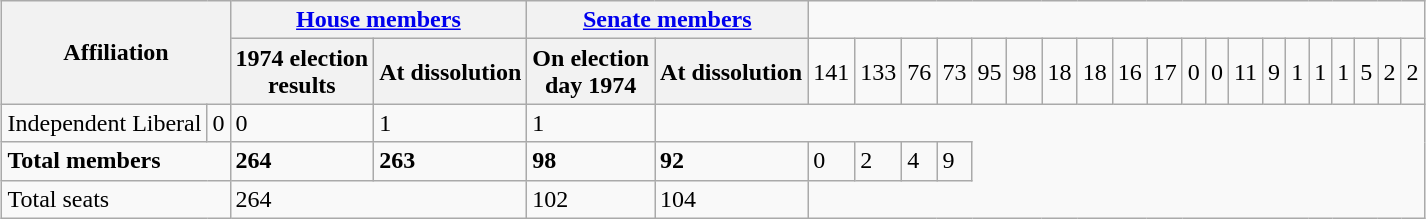<table class="wikitable" style="margin:1em auto;">
<tr>
<th colspan=2 rowspan=2>Affiliation</th>
<th colspan=2><a href='#'>House members</a></th>
<th colspan=2><a href='#'>Senate members</a></th>
</tr>
<tr>
<th>1974 election<br>results</th>
<th>At dissolution</th>
<th>On election<br>day 1974</th>
<th>At dissolution<br></th>
<td>141</td>
<td>133</td>
<td>76</td>
<td>73<br></td>
<td>95</td>
<td>98</td>
<td>18</td>
<td>18<br></td>
<td>16</td>
<td>17</td>
<td>0</td>
<td>0<br></td>
<td>11</td>
<td>9</td>
<td>1</td>
<td>1<br></td>
<td>1</td>
<td>5</td>
<td>2</td>
<td>2</td>
</tr>
<tr>
<td>Independent Liberal</td>
<td>0</td>
<td>0</td>
<td>1</td>
<td>1</td>
</tr>
<tr>
<td colspan=2><strong>Total members</strong></td>
<td><strong>264</strong></td>
<td><strong>263</strong></td>
<td><strong>98</strong></td>
<td><strong>92</strong><br></td>
<td>0</td>
<td>2</td>
<td>4</td>
<td>9</td>
</tr>
<tr>
<td colspan=2>Total seats</td>
<td colspan=2>264</td>
<td>102</td>
<td>104</td>
</tr>
</table>
